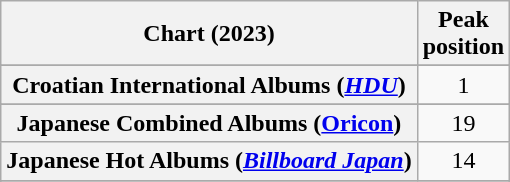<table class="wikitable sortable plainrowheaders" style="text-align:center;">
<tr>
<th scope="col">Chart (2023)</th>
<th scope="col">Peak<br>position</th>
</tr>
<tr>
</tr>
<tr>
</tr>
<tr>
</tr>
<tr>
</tr>
<tr>
</tr>
<tr>
<th scope="row">Croatian International Albums (<em><a href='#'>HDU</a></em>)</th>
<td>1</td>
</tr>
<tr>
</tr>
<tr>
</tr>
<tr>
</tr>
<tr>
</tr>
<tr>
</tr>
<tr>
</tr>
<tr>
</tr>
<tr>
</tr>
<tr>
</tr>
<tr>
</tr>
<tr>
</tr>
<tr>
<th scope="row">Japanese Combined Albums (<a href='#'>Oricon</a>)</th>
<td>19</td>
</tr>
<tr>
<th scope="row">Japanese Hot Albums (<em><a href='#'>Billboard Japan</a></em>)</th>
<td>14</td>
</tr>
<tr>
</tr>
<tr>
</tr>
<tr>
</tr>
<tr>
</tr>
<tr>
</tr>
<tr>
</tr>
<tr>
</tr>
<tr>
</tr>
<tr>
</tr>
<tr>
</tr>
<tr>
</tr>
<tr>
</tr>
</table>
